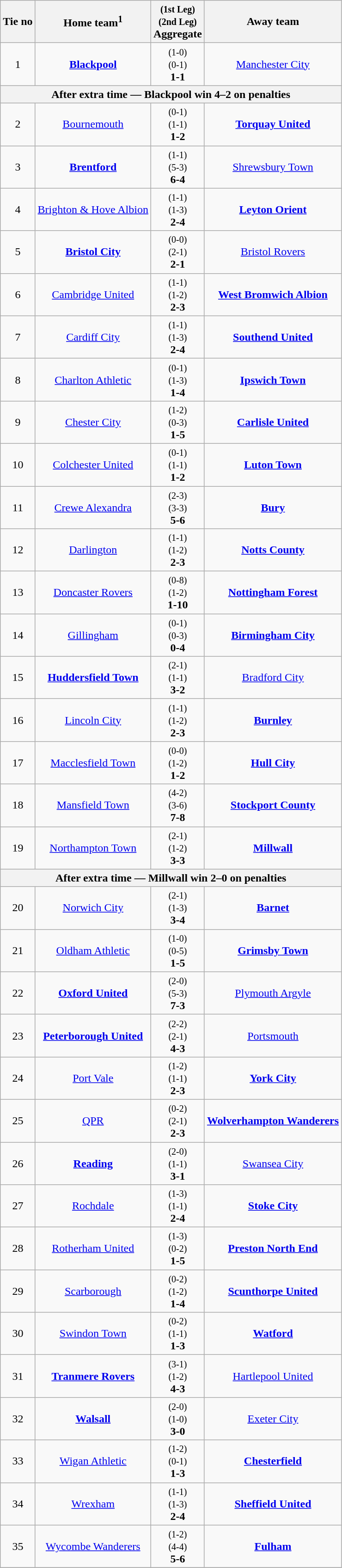<table class="wikitable" style="text-align: center">
<tr>
<th>Tie no</th>
<th>Home team<sup>1</sup></th>
<th><small>(1st Leg)</small> <br> <small>(2nd Leg)</small> <br> <strong>Aggregate</strong></th>
<th>Away team</th>
</tr>
<tr>
<td>1</td>
<td><strong><a href='#'>Blackpool</a></strong></td>
<td><small>(1-0)</small> <br> <small>(0-1)</small> <br> <strong>1-1</strong></td>
<td><a href='#'>Manchester City</a></td>
</tr>
<tr>
<th colspan="4">After extra time — Blackpool win 4–2 on penalties</th>
</tr>
<tr>
<td>2</td>
<td><a href='#'>Bournemouth</a></td>
<td><small>(0-1)</small> <br> <small>(1-1)</small> <br> <strong>1-2</strong></td>
<td><strong><a href='#'>Torquay United</a></strong></td>
</tr>
<tr>
<td>3</td>
<td><strong><a href='#'>Brentford</a></strong></td>
<td><small>(1-1)</small> <br> <small>(5-3)</small> <br> <strong>6-4</strong></td>
<td><a href='#'>Shrewsbury Town</a></td>
</tr>
<tr>
<td>4</td>
<td><a href='#'>Brighton & Hove Albion</a></td>
<td><small>(1-1)</small> <br> <small>(1-3)</small> <br> <strong>2-4</strong></td>
<td><strong><a href='#'>Leyton Orient</a></strong></td>
</tr>
<tr>
<td>5</td>
<td><strong><a href='#'>Bristol City</a></strong></td>
<td><small>(0-0)</small> <br> <small>(2-1)</small> <br> <strong>2-1</strong></td>
<td><a href='#'>Bristol Rovers</a></td>
</tr>
<tr>
<td>6</td>
<td><a href='#'>Cambridge United</a></td>
<td><small>(1-1)</small> <br> <small>(1-2)</small> <br> <strong>2-3</strong></td>
<td><strong><a href='#'>West Bromwich Albion</a></strong></td>
</tr>
<tr>
<td>7</td>
<td><a href='#'>Cardiff City</a></td>
<td><small>(1-1)</small> <br> <small>(1-3)</small> <br> <strong>2-4</strong></td>
<td><strong><a href='#'>Southend United</a></strong></td>
</tr>
<tr>
<td>8</td>
<td><a href='#'>Charlton Athletic</a></td>
<td><small>(0-1)</small> <br> <small>(1-3)</small> <br> <strong>1-4</strong></td>
<td><strong><a href='#'>Ipswich Town</a></strong></td>
</tr>
<tr>
<td>9</td>
<td><a href='#'>Chester City</a></td>
<td><small>(1-2)</small> <br> <small>(0-3)</small> <br> <strong>1-5</strong></td>
<td><strong><a href='#'>Carlisle United</a></strong></td>
</tr>
<tr>
<td>10</td>
<td><a href='#'>Colchester United</a></td>
<td><small>(0-1)</small> <br> <small>(1-1)</small> <br> <strong>1-2</strong></td>
<td><strong><a href='#'>Luton Town</a></strong></td>
</tr>
<tr>
<td>11</td>
<td><a href='#'>Crewe Alexandra</a></td>
<td><small>(2-3)</small> <br> <small>(3-3)</small> <br> <strong>5-6</strong></td>
<td><strong><a href='#'>Bury</a></strong></td>
</tr>
<tr>
<td>12</td>
<td><a href='#'>Darlington</a></td>
<td><small>(1-1)</small> <br> <small>(1-2)</small> <br> <strong>2-3</strong></td>
<td><strong><a href='#'>Notts County</a></strong></td>
</tr>
<tr>
<td>13</td>
<td><a href='#'>Doncaster Rovers</a></td>
<td><small>(0-8)</small> <br> <small>(1-2)</small> <br> <strong>1-10</strong></td>
<td><strong><a href='#'>Nottingham Forest</a></strong></td>
</tr>
<tr>
<td>14</td>
<td><a href='#'>Gillingham</a></td>
<td><small>(0-1)</small> <br> <small>(0-3)</small> <br> <strong>0-4</strong></td>
<td><strong><a href='#'>Birmingham City</a></strong></td>
</tr>
<tr>
<td>15</td>
<td><strong><a href='#'>Huddersfield Town</a></strong></td>
<td><small>(2-1)</small> <br> <small>(1-1)</small> <br> <strong>3-2</strong></td>
<td><a href='#'>Bradford City</a></td>
</tr>
<tr>
<td>16</td>
<td><a href='#'>Lincoln City</a></td>
<td><small>(1-1)</small> <br> <small>(1-2)</small> <br> <strong>2-3</strong></td>
<td><strong><a href='#'>Burnley</a></strong></td>
</tr>
<tr>
<td>17</td>
<td><a href='#'>Macclesfield Town</a></td>
<td><small>(0-0)</small> <br> <small>(1-2)</small> <br> <strong>1-2</strong></td>
<td><strong><a href='#'>Hull City</a></strong></td>
</tr>
<tr>
<td>18</td>
<td><a href='#'>Mansfield Town</a></td>
<td><small>(4-2)</small> <br> <small>(3-6)</small> <br> <strong>7-8</strong></td>
<td><strong><a href='#'>Stockport County</a></strong></td>
</tr>
<tr>
<td>19</td>
<td><a href='#'>Northampton Town</a></td>
<td><small>(2-1)</small> <br> <small>(1-2)</small> <br> <strong>3-3</strong></td>
<td><strong><a href='#'>Millwall</a></strong></td>
</tr>
<tr>
<th colspan="4">After extra time — Millwall win 2–0 on penalties</th>
</tr>
<tr>
<td>20</td>
<td><a href='#'>Norwich City</a></td>
<td><small>(2-1)</small> <br> <small>(1-3)</small> <br> <strong>3-4</strong></td>
<td><strong><a href='#'>Barnet</a></strong></td>
</tr>
<tr>
<td>21</td>
<td><a href='#'>Oldham Athletic</a></td>
<td><small>(1-0)</small> <br> <small>(0-5)</small> <br> <strong>1-5</strong></td>
<td><strong><a href='#'>Grimsby Town</a></strong></td>
</tr>
<tr>
<td>22</td>
<td><strong><a href='#'>Oxford United</a></strong></td>
<td><small>(2-0)</small> <br> <small>(5-3)</small> <br> <strong>7-3</strong></td>
<td><a href='#'>Plymouth Argyle</a></td>
</tr>
<tr>
<td>23</td>
<td><strong><a href='#'>Peterborough United</a></strong></td>
<td><small>(2-2)</small> <br> <small>(2-1)</small> <br> <strong>4-3</strong></td>
<td><a href='#'>Portsmouth</a></td>
</tr>
<tr>
<td>24</td>
<td><a href='#'>Port Vale</a></td>
<td><small>(1-2)</small> <br> <small>(1-1)</small> <br> <strong>2-3</strong></td>
<td><strong><a href='#'>York City</a></strong></td>
</tr>
<tr>
<td>25</td>
<td><a href='#'>QPR</a></td>
<td><small>(0-2)</small> <br> <small>(2-1)</small> <br> <strong>2-3</strong></td>
<td><strong><a href='#'>Wolverhampton Wanderers</a></strong></td>
</tr>
<tr>
<td>26</td>
<td><strong><a href='#'>Reading</a></strong></td>
<td><small>(2-0)</small> <br> <small>(1-1)</small> <br> <strong>3-1</strong></td>
<td><a href='#'>Swansea City</a></td>
</tr>
<tr>
<td>27</td>
<td><a href='#'>Rochdale</a></td>
<td><small>(1-3)</small> <br> <small>(1-1)</small> <br> <strong>2-4</strong></td>
<td><strong><a href='#'>Stoke City</a></strong></td>
</tr>
<tr>
<td>28</td>
<td><a href='#'>Rotherham United</a></td>
<td><small>(1-3)</small> <br> <small>(0-2)</small> <br> <strong>1-5</strong></td>
<td><strong><a href='#'>Preston North End</a></strong></td>
</tr>
<tr>
<td>29</td>
<td><a href='#'>Scarborough</a></td>
<td><small>(0-2)</small> <br> <small>(1-2)</small> <br> <strong>1-4</strong></td>
<td><strong><a href='#'>Scunthorpe United</a></strong></td>
</tr>
<tr>
<td>30</td>
<td><a href='#'>Swindon Town</a></td>
<td><small>(0-2)</small> <br> <small>(1-1)</small> <br> <strong>1-3</strong></td>
<td><strong><a href='#'>Watford</a></strong></td>
</tr>
<tr>
<td>31</td>
<td><strong><a href='#'>Tranmere Rovers</a></strong></td>
<td><small>(3-1)</small> <br> <small>(1-2)</small> <br> <strong>4-3</strong></td>
<td><a href='#'>Hartlepool United</a></td>
</tr>
<tr>
<td>32</td>
<td><strong><a href='#'>Walsall</a></strong></td>
<td><small>(2-0)</small> <br> <small>(1-0)</small> <br> <strong>3-0</strong></td>
<td><a href='#'>Exeter City</a></td>
</tr>
<tr>
<td>33</td>
<td><a href='#'>Wigan Athletic</a></td>
<td><small>(1-2)</small> <br> <small>(0-1)</small> <br> <strong>1-3</strong></td>
<td><strong><a href='#'>Chesterfield</a></strong></td>
</tr>
<tr>
<td>34</td>
<td><a href='#'>Wrexham</a></td>
<td><small>(1-1)</small> <br> <small>(1-3)</small> <br> <strong>2-4</strong></td>
<td><strong><a href='#'>Sheffield United</a></strong></td>
</tr>
<tr>
<td>35</td>
<td><a href='#'>Wycombe Wanderers</a></td>
<td><small>(1-2)</small> <br> <small>(4-4)</small> <br> <strong>5-6</strong></td>
<td><strong><a href='#'>Fulham</a></strong></td>
</tr>
<tr>
</tr>
</table>
